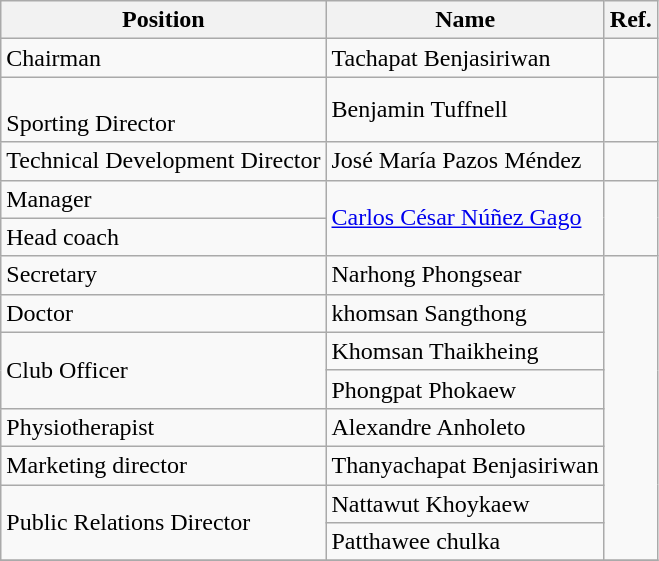<table class="wikitable">
<tr>
<th>Position</th>
<th>Name</th>
<th>Ref.</th>
</tr>
<tr>
<td>Chairman</td>
<td> Tachapat Benjasiriwan</td>
<td style="text-align:center;"></td>
</tr>
<tr>
<td><br>Sporting Director</td>
<td> Benjamin Tuffnell</td>
<td></td>
</tr>
<tr>
<td>Technical Development Director</td>
<td> José María Pazos Méndez</td>
<td style="text-align:center;"></td>
</tr>
<tr>
<td>Manager</td>
<td rowspan="2"> <a href='#'>Carlos César Núñez Gago</a></td>
<td rowspan="2"></td>
</tr>
<tr>
<td>Head coach</td>
</tr>
<tr>
<td>Secretary</td>
<td> Narhong Phongsear</td>
<td rowspan="8" style="text-align:center;"></td>
</tr>
<tr>
<td>Doctor</td>
<td> khomsan Sangthong</td>
</tr>
<tr>
<td rowspan="2">Club Officer</td>
<td> Khomsan Thaikheing</td>
</tr>
<tr>
<td> Phongpat Phokaew</td>
</tr>
<tr>
<td>Physiotherapist</td>
<td> Alexandre Anholeto</td>
</tr>
<tr>
<td>Marketing director</td>
<td> Thanyachapat Benjasiriwan</td>
</tr>
<tr>
<td rowspan="2">Public Relations Director</td>
<td> Nattawut Khoykaew</td>
</tr>
<tr>
<td> Patthawee chulka</td>
</tr>
<tr>
</tr>
</table>
